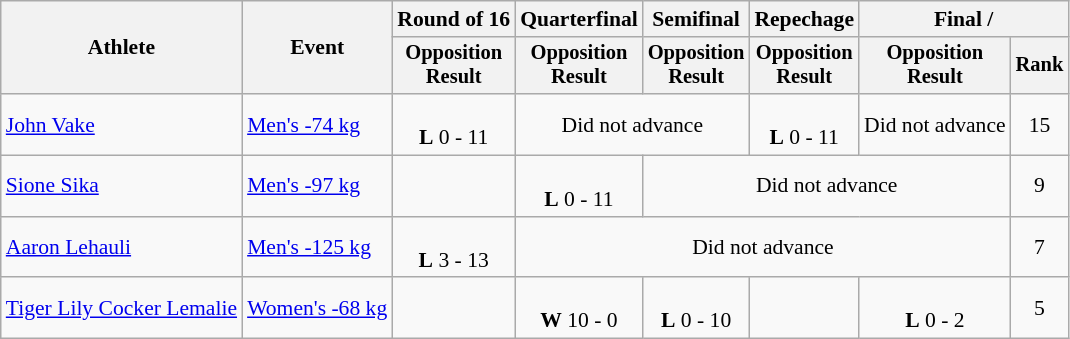<table class="wikitable" style="font-size:90%;">
<tr>
<th rowspan=2>Athlete</th>
<th rowspan=2>Event</th>
<th>Round of 16</th>
<th>Quarterfinal</th>
<th>Semifinal</th>
<th>Repechage</th>
<th colspan=2>Final / </th>
</tr>
<tr style="font-size: 95%">
<th>Opposition<br>Result</th>
<th>Opposition<br>Result</th>
<th>Opposition<br>Result</th>
<th>Opposition<br>Result</th>
<th>Opposition<br>Result</th>
<th>Rank</th>
</tr>
<tr align=center>
<td align=left><a href='#'>John Vake</a></td>
<td align=left><a href='#'>Men's -74 kg</a></td>
<td><br><strong>L</strong> 0 - 11</td>
<td colspan=2>Did not advance</td>
<td><br><strong>L</strong> 0 - 11</td>
<td>Did not advance</td>
<td>15</td>
</tr>
<tr align=center>
<td align=left><a href='#'>Sione Sika</a></td>
<td align=left><a href='#'>Men's -97 kg</a></td>
<td></td>
<td><br><strong>L</strong> 0 - 11</td>
<td colspan=3>Did not advance</td>
<td>9</td>
</tr>
<tr align=center>
<td align=left><a href='#'>Aaron Lehauli</a></td>
<td align=left><a href='#'>Men's -125 kg</a></td>
<td><br><strong>L</strong> 3 - 13</td>
<td colspan=4>Did not advance</td>
<td>7</td>
</tr>
<tr align=center>
<td align=left><a href='#'>Tiger Lily Cocker Lemalie</a></td>
<td align=left><a href='#'>Women's -68 kg</a></td>
<td></td>
<td><br><strong>W</strong> 10 - 0</td>
<td><br><strong>L</strong> 0 - 10</td>
<td></td>
<td><br><strong>L</strong> 0 - 2</td>
<td>5</td>
</tr>
</table>
